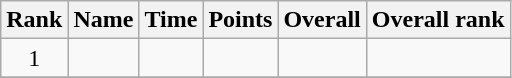<table class="wikitable sortable" style="text-align:center">
<tr>
<th>Rank</th>
<th>Name</th>
<th>Time</th>
<th>Points</th>
<th>Overall</th>
<th>Overall rank</th>
</tr>
<tr>
<td>1</td>
<td align=left></td>
<td></td>
<td></td>
<td></td>
<td></td>
</tr>
<tr>
</tr>
</table>
